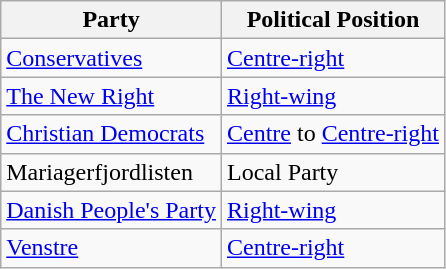<table class="wikitable mw-collapsible mw-collapsed">
<tr>
<th>Party</th>
<th>Political Position</th>
</tr>
<tr>
<td><a href='#'>Conservatives</a></td>
<td><a href='#'>Centre-right</a></td>
</tr>
<tr>
<td><a href='#'>The New Right</a></td>
<td><a href='#'>Right-wing</a></td>
</tr>
<tr>
<td><a href='#'>Christian Democrats</a></td>
<td><a href='#'>Centre</a> to <a href='#'>Centre-right</a></td>
</tr>
<tr>
<td>Mariagerfjordlisten</td>
<td>Local Party</td>
</tr>
<tr>
<td><a href='#'>Danish People's Party</a></td>
<td><a href='#'>Right-wing</a></td>
</tr>
<tr>
<td><a href='#'>Venstre</a></td>
<td><a href='#'>Centre-right</a></td>
</tr>
</table>
